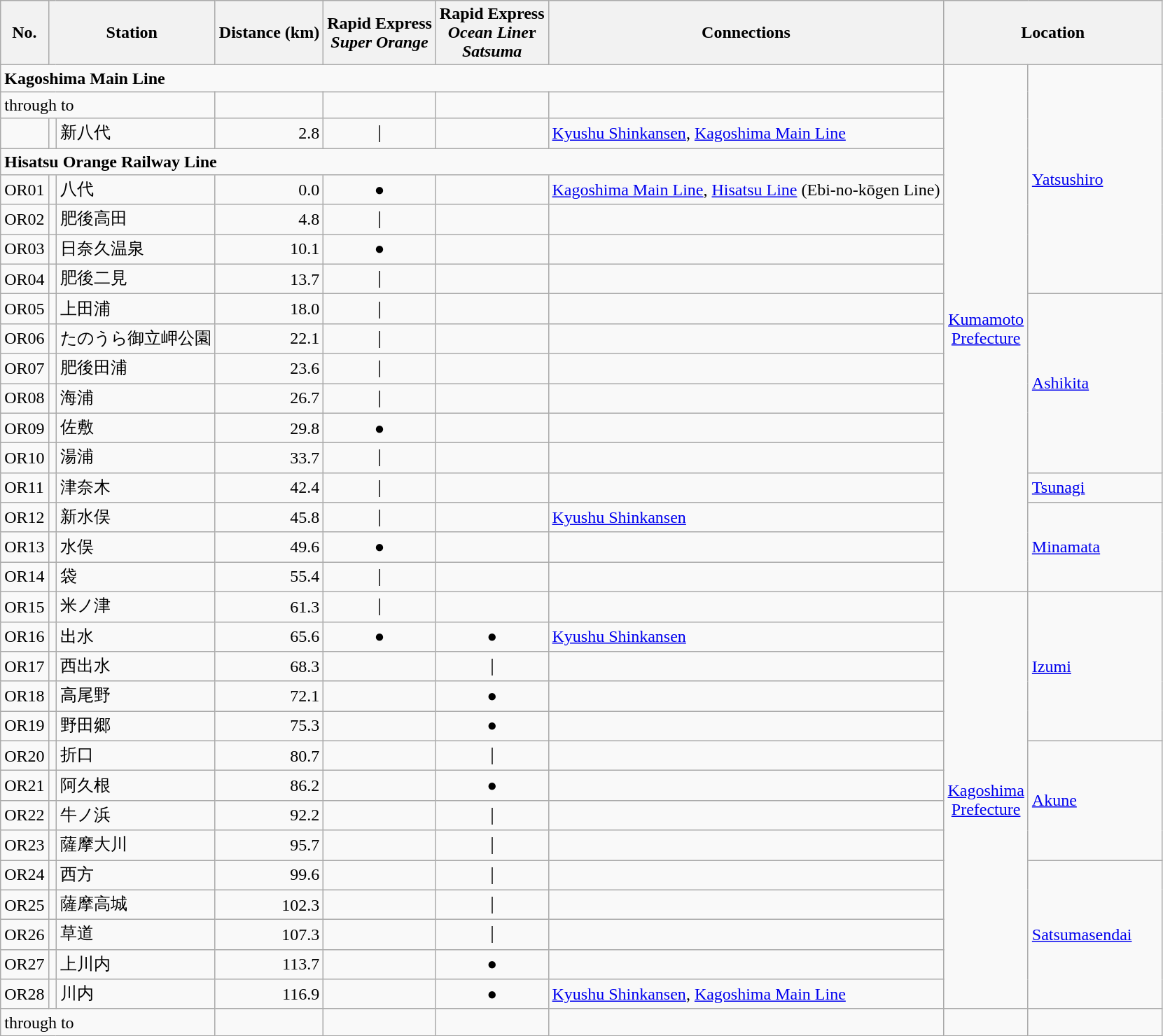<table class="wikitable" rules="all">
<tr>
<th>No.</th>
<th colspan="2">Station</th>
<th>Distance (km)</th>
<th>Rapid Express<br><em>Super Orange</em></th>
<th>Rapid Express<br><em>Ocean Line</em>r<br><em>Satsuma</em></th>
<th>Connections</th>
<th colspan="2">Location</th>
</tr>
<tr>
<td colspan="7"><strong>Kagoshima Main Line</strong></td>
<td rowspan="18" style="text-align:center;"><a href='#'>Kumamoto<br>Prefecture</a></td>
<td rowspan="8" style="width:7.5em;"><a href='#'>Yatsushiro</a></td>
</tr>
<tr>
<td colspan="3">through to</td>
<td> </td>
<td style="text-align:center"></td>
<td> </td>
<td> </td>
</tr>
<tr>
<td></td>
<td></td>
<td>新八代</td>
<td style="text-align:right;">2.8</td>
<td style="text-align:center;">｜</td>
<td style="text-align:center;"> </td>
<td><a href='#'>Kyushu Shinkansen</a>, <a href='#'>Kagoshima Main Line</a></td>
</tr>
<tr>
<td colspan="7"><strong>Hisatsu Orange Railway Line</strong></td>
</tr>
<tr>
<td>OR01</td>
<td></td>
<td>八代</td>
<td style="text-align:right;">0.0</td>
<td style="text-align:center;">●</td>
<td style="text-align:center;"> </td>
<td><a href='#'>Kagoshima Main Line</a>, <a href='#'>Hisatsu Line</a> (Ebi-no-kōgen Line)</td>
</tr>
<tr>
<td>OR02</td>
<td></td>
<td>肥後高田</td>
<td style="text-align:right;">4.8</td>
<td style="text-align:center;">｜</td>
<td style="text-align:center;"> </td>
<td> </td>
</tr>
<tr>
<td>OR03</td>
<td></td>
<td>日奈久温泉</td>
<td style="text-align:right;">10.1</td>
<td style="text-align:center;">●</td>
<td style="text-align:center;"> </td>
<td> </td>
</tr>
<tr>
<td>OR04</td>
<td></td>
<td>肥後二見</td>
<td style="text-align:right;">13.7</td>
<td style="text-align:center;">｜</td>
<td style="text-align:center;"> </td>
<td> </td>
</tr>
<tr>
<td>OR05</td>
<td></td>
<td>上田浦</td>
<td style="text-align:right;">18.0</td>
<td style="text-align:center;">｜</td>
<td style="text-align:center;"> </td>
<td> </td>
<td rowspan="6"><a href='#'>Ashikita</a></td>
</tr>
<tr>
<td>OR06</td>
<td></td>
<td>たのうら御立岬公園</td>
<td style="text-align:right;">22.1</td>
<td style="text-align:center;">｜</td>
<td style="text-align:center;"> </td>
<td> </td>
</tr>
<tr>
<td>OR07</td>
<td></td>
<td>肥後田浦</td>
<td style="text-align:right;">23.6</td>
<td style="text-align:center;">｜</td>
<td style="text-align:center;"> </td>
<td> </td>
</tr>
<tr>
<td>OR08</td>
<td></td>
<td>海浦</td>
<td style="text-align:right;">26.7</td>
<td style="text-align:center;">｜</td>
<td style="text-align:center;"> </td>
<td> </td>
</tr>
<tr>
<td>OR09</td>
<td></td>
<td>佐敷</td>
<td style="text-align:right;">29.8</td>
<td style="text-align:center;">●</td>
<td style="text-align:center;"> </td>
<td> </td>
</tr>
<tr>
<td>OR10</td>
<td></td>
<td>湯浦</td>
<td style="text-align:right;">33.7</td>
<td style="text-align:center;">｜</td>
<td style="text-align:center;"> </td>
<td> </td>
</tr>
<tr>
<td>OR11</td>
<td></td>
<td>津奈木</td>
<td style="text-align:right;">42.4</td>
<td style="text-align:center;">｜</td>
<td style="text-align:center;"> </td>
<td> </td>
<td><a href='#'>Tsunagi</a></td>
</tr>
<tr>
<td>OR12</td>
<td></td>
<td>新水俣</td>
<td style="text-align:right;">45.8</td>
<td style="text-align:center;">｜</td>
<td style="text-align:center;"> </td>
<td><a href='#'>Kyushu Shinkansen</a></td>
<td rowspan="3"><a href='#'>Minamata</a></td>
</tr>
<tr>
<td>OR13</td>
<td></td>
<td>水俣</td>
<td style="text-align:right;">49.6</td>
<td style="text-align:center;">●</td>
<td style="text-align:center;"> </td>
<td> </td>
</tr>
<tr>
<td>OR14</td>
<td></td>
<td>袋</td>
<td style="text-align:right;">55.4</td>
<td style="text-align:center;">｜</td>
<td style="text-align:center;"> </td>
<td> </td>
</tr>
<tr>
<td>OR15</td>
<td></td>
<td>米ノ津</td>
<td style="text-align:right;">61.3</td>
<td style="text-align:center;">｜</td>
<td style="text-align:center;"> </td>
<td> </td>
<td rowspan="14" style="text-align:center;"><a href='#'>Kagoshima<br>Prefecture</a></td>
<td rowspan="5"><a href='#'>Izumi</a></td>
</tr>
<tr>
<td>OR16</td>
<td></td>
<td>出水</td>
<td style="text-align:right;">65.6</td>
<td style="text-align:center;">●</td>
<td style="text-align:center;">●</td>
<td><a href='#'>Kyushu Shinkansen</a></td>
</tr>
<tr>
<td>OR17</td>
<td></td>
<td>西出水</td>
<td style="text-align:right;">68.3</td>
<td style="text-align:center;"> </td>
<td style="text-align:center;">｜</td>
<td> </td>
</tr>
<tr>
<td>OR18</td>
<td></td>
<td>高尾野</td>
<td style="text-align:right;">72.1</td>
<td style="text-align:center;"> </td>
<td style="text-align:center;">●</td>
<td> </td>
</tr>
<tr>
<td>OR19</td>
<td></td>
<td>野田郷</td>
<td style="text-align:right;">75.3</td>
<td style="text-align:center;"> </td>
<td style="text-align:center;">●</td>
<td> </td>
</tr>
<tr>
<td>OR20</td>
<td></td>
<td>折口</td>
<td style="text-align:right;">80.7</td>
<td style="text-align:center;"> </td>
<td style="text-align:center;">｜</td>
<td> </td>
<td rowspan="4"><a href='#'>Akune</a></td>
</tr>
<tr>
<td>OR21</td>
<td></td>
<td>阿久根</td>
<td style="text-align:right;">86.2</td>
<td style="text-align:center;"> </td>
<td style="text-align:center;">●</td>
<td> </td>
</tr>
<tr>
<td>OR22</td>
<td></td>
<td>牛ノ浜</td>
<td style="text-align:right;">92.2</td>
<td style="text-align:center;"> </td>
<td style="text-align:center;">｜</td>
<td> </td>
</tr>
<tr>
<td>OR23</td>
<td></td>
<td>薩摩大川</td>
<td style="text-align:right;">95.7</td>
<td style="text-align:center;"> </td>
<td style="text-align:center;">｜</td>
<td> </td>
</tr>
<tr>
<td>OR24</td>
<td></td>
<td>西方</td>
<td style="text-align:right;">99.6</td>
<td style="text-align:center;"> </td>
<td style="text-align:center;">｜</td>
<td> </td>
<td rowspan="5"><a href='#'>Satsumasendai</a></td>
</tr>
<tr>
<td>OR25</td>
<td></td>
<td>薩摩高城</td>
<td style="text-align:right;">102.3</td>
<td style="text-align:center;"> </td>
<td style="text-align:center;">｜</td>
<td> </td>
</tr>
<tr>
<td>OR26</td>
<td></td>
<td>草道</td>
<td style="text-align:right;">107.3</td>
<td style="text-align:center;"> </td>
<td style="text-align:center;">｜</td>
<td> </td>
</tr>
<tr>
<td>OR27</td>
<td></td>
<td>上川内</td>
<td style="text-align:right;">113.7</td>
<td style="text-align:center;"> </td>
<td style="text-align:center;">●</td>
<td> </td>
</tr>
<tr>
<td>OR28</td>
<td></td>
<td>川内</td>
<td style="text-align:right;">116.9</td>
<td style="text-align:center;"> </td>
<td style="text-align:center;">●</td>
<td><a href='#'>Kyushu Shinkansen</a>, <a href='#'>Kagoshima Main Line</a></td>
</tr>
<tr>
<td colspan="3">through to</td>
<td> </td>
<td> </td>
<td style="text-align:center"></td>
<td> </td>
<td> </td>
</tr>
</table>
